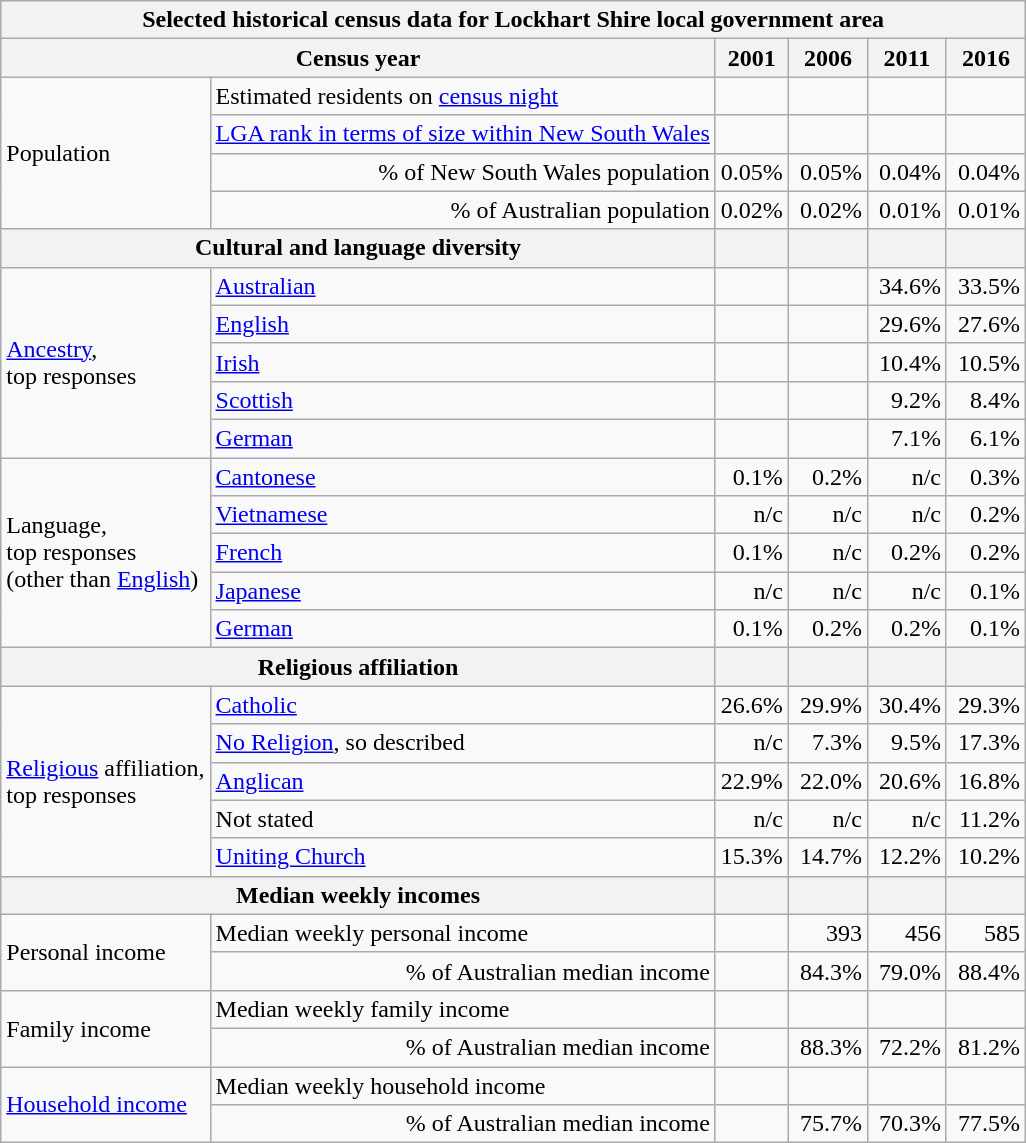<table class="wikitable">
<tr>
<th colspan=7>Selected historical census data for Lockhart Shire local government area</th>
</tr>
<tr>
<th colspan=3>Census year</th>
<th>2001</th>
<th>2006</th>
<th>2011</th>
<th>2016</th>
</tr>
<tr>
<td rowspan=4 colspan="2">Population</td>
<td>Estimated residents on <a href='#'>census night</a></td>
<td align="right"></td>
<td align="right"> </td>
<td align="right"> </td>
<td align="right"> </td>
</tr>
<tr>
<td align="right"><a href='#'>LGA rank in terms of size within New South Wales</a></td>
<td align="right"></td>
<td align="right"></td>
<td align="right"></td>
<td align="right"> </td>
</tr>
<tr>
<td align="right">% of New South Wales population</td>
<td align="right">0.05%</td>
<td align="right"> 0.05%</td>
<td align="right"> 0.04%</td>
<td align="right"> 0.04%</td>
</tr>
<tr>
<td align="right">% of Australian population</td>
<td align="right">0.02%</td>
<td align="right"> 0.02%</td>
<td align="right"> 0.01%</td>
<td align="right"> 0.01%</td>
</tr>
<tr>
<th colspan=3>Cultural and language diversity</th>
<th></th>
<th></th>
<th></th>
<th></th>
</tr>
<tr>
<td rowspan=5 colspan=2><a href='#'>Ancestry</a>,<br>top responses</td>
<td><a href='#'>Australian</a></td>
<td align="right"></td>
<td align="right"></td>
<td align="right">34.6%</td>
<td align="right"> 33.5%</td>
</tr>
<tr>
<td><a href='#'>English</a></td>
<td align="right"></td>
<td align="right"></td>
<td align="right">29.6%</td>
<td align="right"> 27.6%</td>
</tr>
<tr>
<td><a href='#'>Irish</a></td>
<td align="right"></td>
<td align="right"></td>
<td align="right">10.4%</td>
<td align="right"> 10.5%</td>
</tr>
<tr>
<td><a href='#'>Scottish</a></td>
<td align="right"></td>
<td align="right"></td>
<td align="right">9.2%</td>
<td align="right"> 8.4%</td>
</tr>
<tr>
<td><a href='#'>German</a></td>
<td align="right"></td>
<td align="right"></td>
<td align="right">7.1%</td>
<td align="right"> 6.1%</td>
</tr>
<tr>
<td rowspan=5 colspan=2>Language,<br>top responses<br>(other than <a href='#'>English</a>)</td>
<td><a href='#'>Cantonese</a></td>
<td align="right">0.1%</td>
<td align="right"> 0.2%</td>
<td align="right"> n/c</td>
<td align="right"> 0.3%</td>
</tr>
<tr>
<td><a href='#'>Vietnamese</a></td>
<td align="right">n/c</td>
<td align="right"> n/c</td>
<td align="right"> n/c</td>
<td align="right"> 0.2%</td>
</tr>
<tr>
<td><a href='#'>French</a></td>
<td align="right">0.1%</td>
<td align="right"> n/c</td>
<td align="right"> 0.2%</td>
<td align="right"> 0.2%</td>
</tr>
<tr>
<td><a href='#'>Japanese</a></td>
<td align="right">n/c</td>
<td align="right"> n/c</td>
<td align="right"> n/c</td>
<td align="right"> 0.1%</td>
</tr>
<tr>
<td><a href='#'>German</a></td>
<td align="right">0.1%</td>
<td align="right"> 0.2%</td>
<td align="right"> 0.2%</td>
<td align="right"> 0.1%</td>
</tr>
<tr>
<th colspan=3>Religious affiliation</th>
<th></th>
<th></th>
<th></th>
<th></th>
</tr>
<tr>
<td rowspan=5 colspan=2><a href='#'>Religious</a> affiliation,<br>top responses</td>
<td><a href='#'>Catholic</a></td>
<td align="right">26.6%</td>
<td align="right"> 29.9%</td>
<td align="right"> 30.4%</td>
<td align="right"> 29.3%</td>
</tr>
<tr>
<td><a href='#'>No Religion</a>, so described</td>
<td align="right">n/c</td>
<td align="right"> 7.3%</td>
<td align="right"> 9.5%</td>
<td align="right"> 17.3%</td>
</tr>
<tr>
<td><a href='#'>Anglican</a></td>
<td align="right">22.9%</td>
<td align="right"> 22.0%</td>
<td align="right"> 20.6%</td>
<td align="right"> 16.8%</td>
</tr>
<tr>
<td>Not stated</td>
<td align="right">n/c</td>
<td align="right"> n/c</td>
<td align="right"> n/c</td>
<td align="right"> 11.2%</td>
</tr>
<tr>
<td><a href='#'>Uniting Church</a></td>
<td align="right">15.3%</td>
<td align="right"> 14.7%</td>
<td align="right"> 12.2%</td>
<td align="right"> 10.2%</td>
</tr>
<tr>
<th colspan=3>Median weekly incomes</th>
<th></th>
<th></th>
<th></th>
<th></th>
</tr>
<tr>
<td rowspan=2 colspan=2>Personal income</td>
<td>Median weekly personal income</td>
<td align="right"></td>
<td align="right">393</td>
<td align="right">456</td>
<td align="right">585</td>
</tr>
<tr>
<td align="right">% of Australian median income</td>
<td align="right"></td>
<td align="right">84.3%</td>
<td align="right"> 79.0%</td>
<td align="right"> 88.4%</td>
</tr>
<tr>
<td rowspan=2 colspan=2>Family income</td>
<td>Median weekly family income</td>
<td align="right"></td>
<td align="right"></td>
<td align="right"></td>
<td align="right"></td>
</tr>
<tr>
<td align="right">% of Australian median income</td>
<td align="right"></td>
<td align="right">88.3%</td>
<td align="right"> 72.2%</td>
<td align="right"> 81.2%</td>
</tr>
<tr>
<td rowspan=2 colspan=2><a href='#'>Household income</a></td>
<td>Median weekly household income</td>
<td align="right"></td>
<td align="right"></td>
<td align="right"></td>
<td align="right"></td>
</tr>
<tr>
<td align="right">% of Australian median income</td>
<td align="right"></td>
<td align="right">75.7%</td>
<td align="right"> 70.3%</td>
<td align="right"> 77.5%</td>
</tr>
</table>
